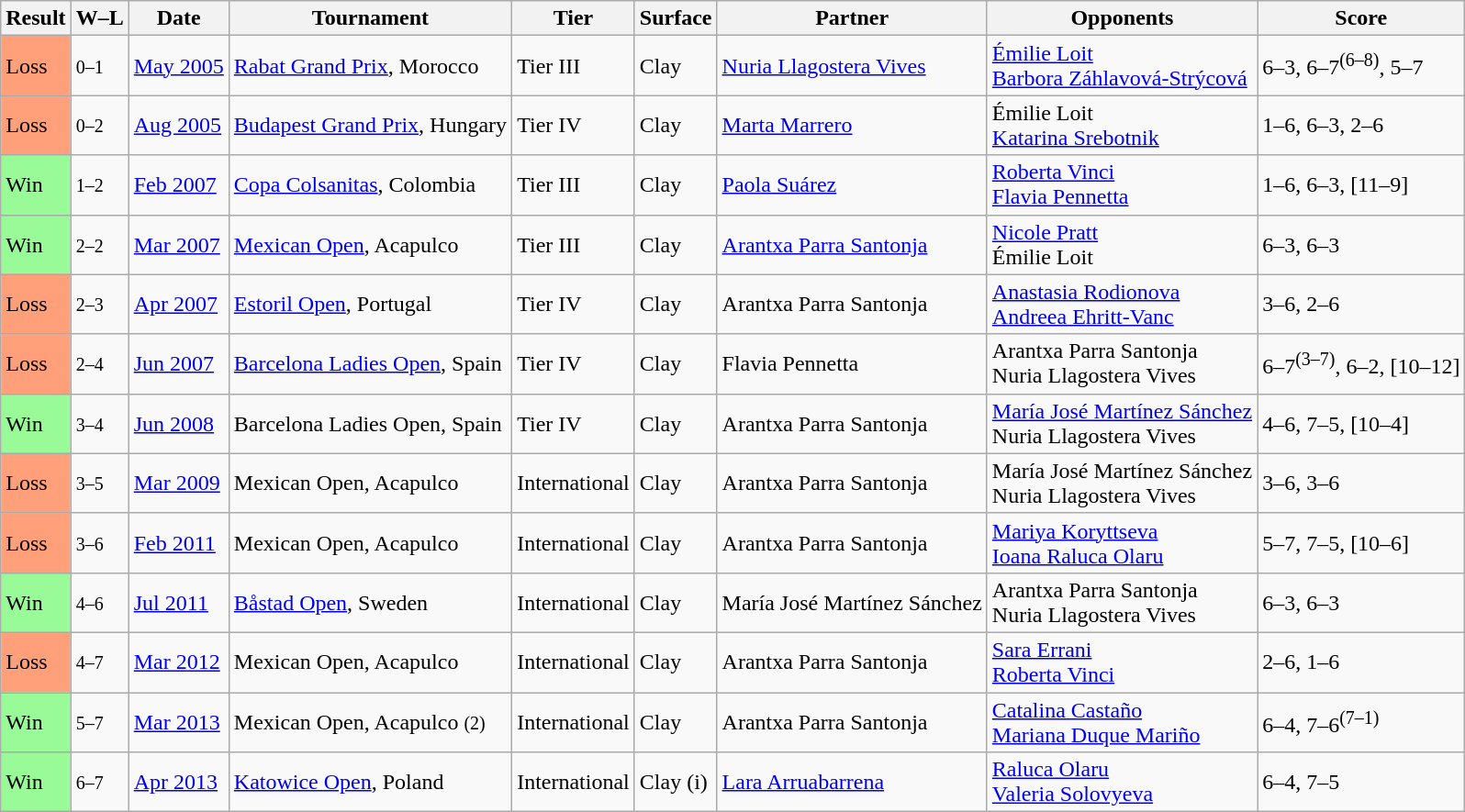<table class="sortable wikitable">
<tr>
<th>Result</th>
<th class="unsortable">W–L</th>
<th>Date</th>
<th>Tournament</th>
<th>Tier</th>
<th>Surface</th>
<th>Partner</th>
<th>Opponents</th>
<th class="unsortable">Score</th>
</tr>
<tr>
<td bgcolor=FFA07A>Loss</td>
<td><small>0–1</small></td>
<td><a href='#'>May 2005</a></td>
<td><a href='#'>Rabat Grand Prix</a>, Morocco</td>
<td>Tier III</td>
<td>Clay</td>
<td> <a href='#'>Nuria Llagostera Vives</a></td>
<td> <a href='#'>Émilie Loit</a> <br>  <a href='#'>Barbora Záhlavová-Strýcová</a></td>
<td>6–3, 6–7<sup>(6–8)</sup>, 5–7</td>
</tr>
<tr>
<td bgcolor=FFA07A>Loss</td>
<td><small>0–2</small></td>
<td><a href='#'>Aug 2005</a></td>
<td><a href='#'>Budapest Grand Prix</a>, Hungary</td>
<td>Tier IV</td>
<td>Clay</td>
<td> <a href='#'>Marta Marrero</a></td>
<td> Émilie Loit <br>  <a href='#'>Katarina Srebotnik</a></td>
<td>1–6, 6–3, 2–6</td>
</tr>
<tr>
<td bgcolor=98FB98>Win</td>
<td><small>1–2</small></td>
<td><a href='#'>Feb 2007</a></td>
<td><a href='#'>Copa Colsanitas</a>, Colombia</td>
<td>Tier III</td>
<td>Clay</td>
<td> <a href='#'>Paola Suárez</a></td>
<td> <a href='#'>Roberta Vinci</a> <br>  <a href='#'>Flavia Pennetta</a></td>
<td>1–6, 6–3, [11–9]</td>
</tr>
<tr>
<td bgcolor=98FB98>Win</td>
<td><small>2–2</small></td>
<td><a href='#'>Mar 2007</a></td>
<td><a href='#'>Mexican Open</a>, Acapulco</td>
<td>Tier III</td>
<td>Clay</td>
<td> <a href='#'>Arantxa Parra Santonja</a></td>
<td> <a href='#'>Nicole Pratt</a> <br>  Émilie Loit</td>
<td>6–3, 6–3</td>
</tr>
<tr>
<td bgcolor=FFA07A>Loss</td>
<td><small>2–3</small></td>
<td><a href='#'>Apr 2007</a></td>
<td><a href='#'>Estoril Open</a>, Portugal</td>
<td>Tier IV</td>
<td>Clay</td>
<td> Arantxa Parra Santonja</td>
<td> <a href='#'>Anastasia Rodionova</a> <br>  <a href='#'>Andreea Ehritt-Vanc</a></td>
<td>3–6, 2–6</td>
</tr>
<tr>
<td bgcolor=FFA07A>Loss</td>
<td><small>2–4</small></td>
<td><a href='#'>Jun 2007</a></td>
<td><a href='#'>Barcelona Ladies Open</a>, Spain</td>
<td>Tier IV</td>
<td>Clay</td>
<td> Flavia Pennetta</td>
<td> Arantxa Parra Santonja <br>  Nuria Llagostera Vives</td>
<td>6–7<sup>(3–7)</sup>, 6–2, [10–12]</td>
</tr>
<tr>
<td bgcolor=98FB98>Win</td>
<td><small>3–4</small></td>
<td><a href='#'>Jun 2008</a></td>
<td>Barcelona Ladies Open, Spain</td>
<td>Tier IV</td>
<td>Clay</td>
<td> Arantxa Parra Santonja</td>
<td> <a href='#'>María José Martínez Sánchez</a> <br>  Nuria Llagostera Vives</td>
<td>4–6, 7–5, [10–4]</td>
</tr>
<tr>
<td bgcolor=FFA07A>Loss</td>
<td><small>3–5</small></td>
<td><a href='#'>Mar 2009</a></td>
<td>Mexican Open, Acapulco</td>
<td>International</td>
<td>Clay</td>
<td> Arantxa Parra Santonja</td>
<td> María José Martínez Sánchez <br>  Nuria Llagostera Vives</td>
<td>3–6, 3–6</td>
</tr>
<tr>
<td bgcolor=FFA07A>Loss</td>
<td><small>3–6</small></td>
<td><a href='#'>Feb 2011</a></td>
<td>Mexican Open, Acapulco</td>
<td>International</td>
<td>Clay</td>
<td> Arantxa Parra Santonja</td>
<td> <a href='#'>Mariya Koryttseva</a> <br>  <a href='#'>Ioana Raluca Olaru</a></td>
<td>5–7, 7–5, [10–6]</td>
</tr>
<tr>
<td bgcolor=98FB98>Win</td>
<td><small>4–6</small></td>
<td><a href='#'>Jul 2011</a></td>
<td><a href='#'>Båstad Open</a>, Sweden</td>
<td>International</td>
<td>Clay</td>
<td> María José Martínez Sánchez</td>
<td> Arantxa Parra Santonja <br>  Nuria Llagostera Vives</td>
<td>6–3, 6–3</td>
</tr>
<tr>
<td bgcolor=FFA07A>Loss</td>
<td><small>4–7</small></td>
<td><a href='#'>Mar 2012</a></td>
<td>Mexican Open, Acapulco</td>
<td>International</td>
<td>Clay</td>
<td> Arantxa Parra Santonja</td>
<td> <a href='#'>Sara Errani</a> <br>  <a href='#'>Roberta Vinci</a></td>
<td>2–6, 1–6</td>
</tr>
<tr>
<td bgcolor=98FB98>Win</td>
<td><small>5–7</small></td>
<td><a href='#'>Mar 2013</a></td>
<td>Mexican Open, Acapulco <small>(2)</small></td>
<td>International</td>
<td>Clay</td>
<td> Arantxa Parra Santonja</td>
<td> <a href='#'>Catalina Castaño</a> <br>  <a href='#'>Mariana Duque Mariño</a></td>
<td>6–4, 7–6<sup>(7–1)</sup></td>
</tr>
<tr>
<td bgcolor=98FB98>Win</td>
<td><small>6–7</small></td>
<td><a href='#'>Apr 2013</a></td>
<td><a href='#'>Katowice Open</a>, Poland</td>
<td>International</td>
<td>Clay (i)</td>
<td> <a href='#'>Lara Arruabarrena</a></td>
<td> <a href='#'>Raluca Olaru</a> <br>  <a href='#'>Valeria Solovyeva</a></td>
<td>6–4, 7–5</td>
</tr>
</table>
